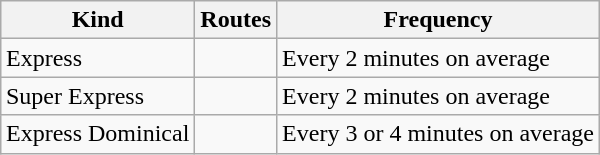<table class="wikitable" style="margin: 1em auto;">
<tr>
<th>Kind</th>
<th>Routes</th>
<th>Frequency</th>
</tr>
<tr>
<td>Express</td>
<td> </td>
<td>Every 2 minutes on average</td>
</tr>
<tr>
<td>Super Express</td>
<td></td>
<td>Every 2 minutes on average</td>
</tr>
<tr>
<td>Express Dominical</td>
<td></td>
<td>Every 3 or 4 minutes on average</td>
</tr>
</table>
